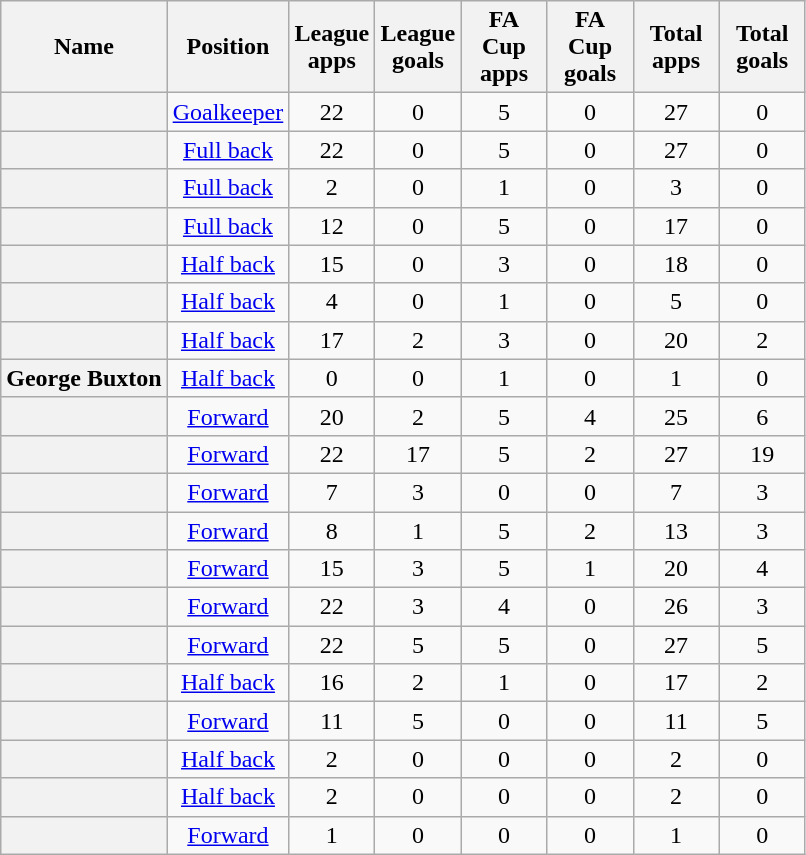<table class="wikitable sortable plainrowheaders" style="text-align:center">
<tr>
<th scope="col">Name</th>
<th scope="col">Position</th>
<th width="50" scope="col">League<br>apps</th>
<th width="50" scope="col">League<br>goals</th>
<th width="50" scope="col">FA Cup<br>apps</th>
<th width="50" scope="col">FA Cup<br>goals</th>
<th width="50" scope="col">Total<br>apps</th>
<th width="50" scope="col">Total<br>goals</th>
</tr>
<tr>
<th scope="row"></th>
<td><a href='#'>Goalkeeper</a></td>
<td>22</td>
<td>0</td>
<td>5</td>
<td>0</td>
<td>27</td>
<td>0</td>
</tr>
<tr>
<th scope="row"></th>
<td><a href='#'>Full back</a></td>
<td>22</td>
<td>0</td>
<td>5</td>
<td>0</td>
<td>27</td>
<td>0</td>
</tr>
<tr>
<th scope="row"></th>
<td><a href='#'>Full back</a></td>
<td>2</td>
<td>0</td>
<td>1</td>
<td>0</td>
<td>3</td>
<td>0</td>
</tr>
<tr>
<th scope="row"></th>
<td><a href='#'>Full back</a></td>
<td>12</td>
<td>0</td>
<td>5</td>
<td>0</td>
<td>17</td>
<td>0</td>
</tr>
<tr>
<th scope="row"></th>
<td><a href='#'>Half back</a></td>
<td>15</td>
<td>0</td>
<td>3</td>
<td>0</td>
<td>18</td>
<td>0</td>
</tr>
<tr>
<th scope="row"></th>
<td><a href='#'>Half back</a></td>
<td>4</td>
<td>0</td>
<td>1</td>
<td>0</td>
<td>5</td>
<td>0</td>
</tr>
<tr>
<th scope="row"></th>
<td><a href='#'>Half back</a></td>
<td>17</td>
<td>2</td>
<td>3</td>
<td>0</td>
<td>20</td>
<td>2</td>
</tr>
<tr>
<th scope="row">George Buxton</th>
<td><a href='#'>Half back</a></td>
<td>0</td>
<td>0</td>
<td>1</td>
<td>0</td>
<td>1</td>
<td>0</td>
</tr>
<tr>
<th scope="row"></th>
<td><a href='#'>Forward</a></td>
<td>20</td>
<td>2</td>
<td>5</td>
<td>4</td>
<td>25</td>
<td>6</td>
</tr>
<tr>
<th scope="row"></th>
<td><a href='#'>Forward</a></td>
<td>22</td>
<td>17</td>
<td>5</td>
<td>2</td>
<td>27</td>
<td>19</td>
</tr>
<tr>
<th scope="row"></th>
<td><a href='#'>Forward</a></td>
<td>7</td>
<td>3</td>
<td>0</td>
<td>0</td>
<td>7</td>
<td>3</td>
</tr>
<tr>
<th scope="row"></th>
<td><a href='#'>Forward</a></td>
<td>8</td>
<td>1</td>
<td>5</td>
<td>2</td>
<td>13</td>
<td>3</td>
</tr>
<tr>
<th scope="row"></th>
<td><a href='#'>Forward</a></td>
<td>15</td>
<td>3</td>
<td>5</td>
<td>1</td>
<td>20</td>
<td>4</td>
</tr>
<tr>
<th scope="row"></th>
<td><a href='#'>Forward</a></td>
<td>22</td>
<td>3</td>
<td>4</td>
<td>0</td>
<td>26</td>
<td>3</td>
</tr>
<tr>
<th scope="row"></th>
<td><a href='#'>Forward</a></td>
<td>22</td>
<td>5</td>
<td>5</td>
<td>0</td>
<td>27</td>
<td>5</td>
</tr>
<tr>
<th scope="row"></th>
<td><a href='#'>Half back</a></td>
<td>16</td>
<td>2</td>
<td>1</td>
<td>0</td>
<td>17</td>
<td>2</td>
</tr>
<tr>
<th scope="row"></th>
<td><a href='#'>Forward</a></td>
<td>11</td>
<td>5</td>
<td>0</td>
<td>0</td>
<td>11</td>
<td>5</td>
</tr>
<tr>
<th scope="row"></th>
<td><a href='#'>Half back</a></td>
<td>2</td>
<td>0</td>
<td>0</td>
<td>0</td>
<td>2</td>
<td>0</td>
</tr>
<tr>
<th scope="row"></th>
<td><a href='#'>Half back</a></td>
<td>2</td>
<td>0</td>
<td>0</td>
<td>0</td>
<td>2</td>
<td>0</td>
</tr>
<tr>
<th scope="row"></th>
<td><a href='#'>Forward</a></td>
<td>1</td>
<td>0</td>
<td>0</td>
<td>0</td>
<td>1</td>
<td>0</td>
</tr>
</table>
